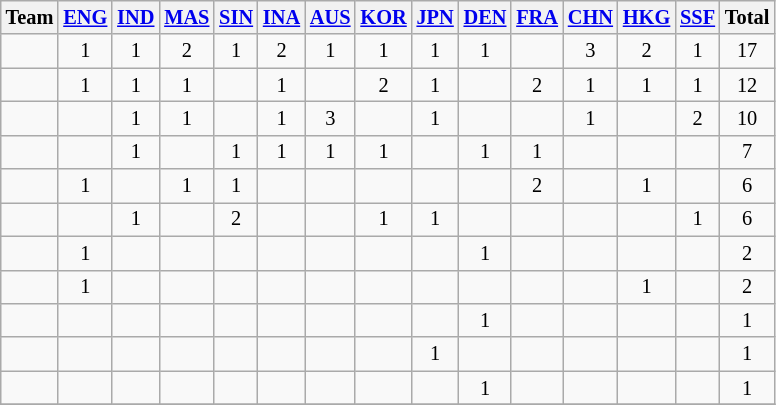<table class=wikitable style="font-size:85%; text-align:center">
<tr>
<th>Team</th>
<th><a href='#'>ENG</a></th>
<th><a href='#'>IND</a></th>
<th><a href='#'>MAS</a></th>
<th><a href='#'>SIN</a></th>
<th><a href='#'>INA</a></th>
<th><a href='#'>AUS</a></th>
<th><a href='#'>KOR</a></th>
<th><a href='#'>JPN</a></th>
<th><a href='#'>DEN</a></th>
<th><a href='#'>FRA</a></th>
<th><a href='#'>CHN</a></th>
<th><a href='#'>HKG</a></th>
<th><a href='#'>SSF</a></th>
<th>Total</th>
</tr>
<tr>
<td align=left></td>
<td>1</td>
<td>1</td>
<td>2</td>
<td>1</td>
<td>2</td>
<td>1</td>
<td>1</td>
<td>1</td>
<td>1</td>
<td></td>
<td>3</td>
<td>2</td>
<td>1</td>
<td>17</td>
</tr>
<tr>
<td align=left></td>
<td>1</td>
<td>1</td>
<td>1</td>
<td></td>
<td>1</td>
<td></td>
<td>2</td>
<td>1</td>
<td></td>
<td>2</td>
<td>1</td>
<td>1</td>
<td>1</td>
<td>12</td>
</tr>
<tr>
<td align=left></td>
<td></td>
<td>1</td>
<td>1</td>
<td></td>
<td>1</td>
<td>3</td>
<td></td>
<td>1</td>
<td></td>
<td></td>
<td>1</td>
<td></td>
<td>2</td>
<td>10</td>
</tr>
<tr>
<td align="left"></td>
<td></td>
<td>1</td>
<td></td>
<td>1</td>
<td>1</td>
<td>1</td>
<td>1</td>
<td></td>
<td>1</td>
<td>1</td>
<td></td>
<td></td>
<td></td>
<td>7</td>
</tr>
<tr>
<td align=left></td>
<td>1</td>
<td></td>
<td>1</td>
<td>1</td>
<td></td>
<td></td>
<td></td>
<td></td>
<td></td>
<td>2</td>
<td></td>
<td>1</td>
<td></td>
<td>6</td>
</tr>
<tr>
<td align=left></td>
<td></td>
<td>1</td>
<td></td>
<td>2</td>
<td></td>
<td></td>
<td>1</td>
<td>1</td>
<td></td>
<td></td>
<td></td>
<td></td>
<td>1</td>
<td>6</td>
</tr>
<tr>
<td align="left"></td>
<td>1</td>
<td></td>
<td></td>
<td></td>
<td></td>
<td></td>
<td></td>
<td></td>
<td>1</td>
<td></td>
<td></td>
<td></td>
<td></td>
<td>2</td>
</tr>
<tr>
<td align=left></td>
<td>1</td>
<td></td>
<td></td>
<td></td>
<td></td>
<td></td>
<td></td>
<td></td>
<td></td>
<td></td>
<td></td>
<td>1</td>
<td></td>
<td>2</td>
</tr>
<tr>
<td align=left></td>
<td></td>
<td></td>
<td></td>
<td></td>
<td></td>
<td></td>
<td></td>
<td></td>
<td>1</td>
<td></td>
<td></td>
<td></td>
<td></td>
<td>1</td>
</tr>
<tr>
<td align=left></td>
<td></td>
<td></td>
<td></td>
<td></td>
<td></td>
<td></td>
<td></td>
<td>1</td>
<td></td>
<td></td>
<td></td>
<td></td>
<td></td>
<td>1</td>
</tr>
<tr>
<td align=left></td>
<td></td>
<td></td>
<td></td>
<td></td>
<td></td>
<td></td>
<td></td>
<td></td>
<td>1</td>
<td></td>
<td></td>
<td></td>
<td></td>
<td>1</td>
</tr>
<tr>
</tr>
</table>
